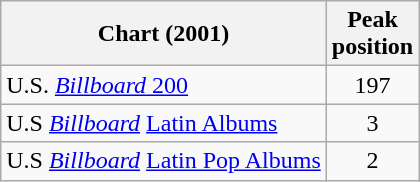<table class="wikitable sortable">
<tr>
<th scope="col">Chart (2001)</th>
<th scope="col">Peak<br>position</th>
</tr>
<tr>
<td>U.S. <a href='#'><em>Billboard</em> 200</a></td>
<td style="text-align:center;">197</td>
</tr>
<tr>
<td>U.S <em><a href='#'>Billboard</a></em> <a href='#'>Latin Albums</a></td>
<td style="text-align:center;">3</td>
</tr>
<tr>
<td>U.S  <em><a href='#'>Billboard</a></em> <a href='#'>Latin Pop Albums</a></td>
<td style="text-align:center;">2</td>
</tr>
</table>
